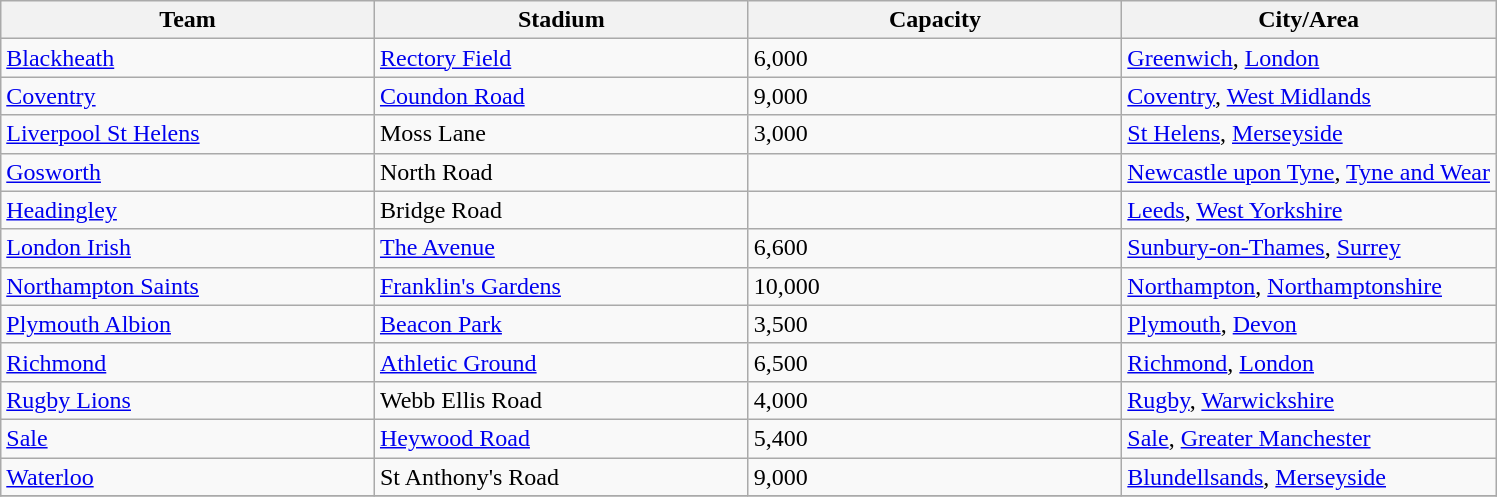<table class="wikitable sortable">
<tr>
<th width=25%>Team</th>
<th width=25%>Stadium</th>
<th width=25%>Capacity</th>
<th width=25%>City/Area</th>
</tr>
<tr>
<td><a href='#'>Blackheath</a></td>
<td><a href='#'>Rectory Field</a></td>
<td>6,000</td>
<td><a href='#'>Greenwich</a>, <a href='#'>London</a></td>
</tr>
<tr>
<td><a href='#'>Coventry</a></td>
<td><a href='#'>Coundon Road</a></td>
<td>9,000</td>
<td><a href='#'>Coventry</a>, <a href='#'>West Midlands</a></td>
</tr>
<tr>
<td><a href='#'>Liverpool St Helens</a></td>
<td>Moss Lane</td>
<td>3,000</td>
<td><a href='#'>St Helens</a>, <a href='#'>Merseyside</a></td>
</tr>
<tr>
<td><a href='#'>Gosworth</a></td>
<td>North Road</td>
<td></td>
<td><a href='#'>Newcastle upon Tyne</a>, <a href='#'>Tyne and Wear</a></td>
</tr>
<tr>
<td><a href='#'>Headingley</a></td>
<td>Bridge Road</td>
<td></td>
<td><a href='#'>Leeds</a>, <a href='#'>West Yorkshire</a></td>
</tr>
<tr>
<td><a href='#'>London Irish</a></td>
<td><a href='#'>The Avenue</a></td>
<td>6,600</td>
<td><a href='#'>Sunbury-on-Thames</a>, <a href='#'>Surrey</a></td>
</tr>
<tr>
<td><a href='#'>Northampton Saints</a></td>
<td><a href='#'>Franklin's Gardens</a></td>
<td>10,000</td>
<td><a href='#'>Northampton</a>, <a href='#'>Northamptonshire</a></td>
</tr>
<tr>
<td><a href='#'>Plymouth Albion</a></td>
<td><a href='#'>Beacon Park</a></td>
<td>3,500</td>
<td><a href='#'>Plymouth</a>, <a href='#'>Devon</a></td>
</tr>
<tr>
<td><a href='#'>Richmond</a></td>
<td><a href='#'>Athletic Ground</a></td>
<td>6,500</td>
<td><a href='#'>Richmond</a>, <a href='#'>London</a></td>
</tr>
<tr>
<td><a href='#'>Rugby Lions</a></td>
<td>Webb Ellis Road</td>
<td>4,000</td>
<td><a href='#'>Rugby</a>, <a href='#'>Warwickshire</a></td>
</tr>
<tr>
<td><a href='#'>Sale</a></td>
<td><a href='#'>Heywood Road</a></td>
<td>5,400</td>
<td><a href='#'>Sale</a>, <a href='#'>Greater Manchester</a></td>
</tr>
<tr>
<td><a href='#'>Waterloo</a></td>
<td>St Anthony's Road</td>
<td>9,000</td>
<td><a href='#'>Blundellsands</a>, <a href='#'>Merseyside</a></td>
</tr>
<tr>
</tr>
</table>
